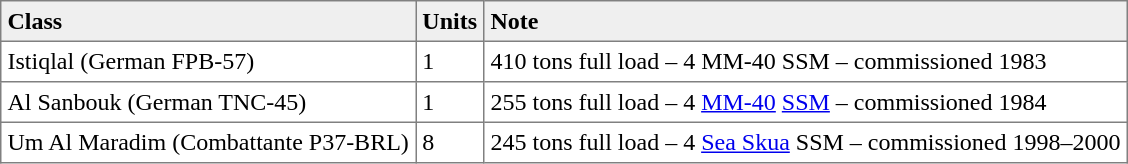<table border="1" cellpadding="4" cellspacing="0" style="text-align:left; border-collapse:collapse;">
<tr bgcolor=#efefef>
<td><strong>Class</strong></td>
<td><strong>Units</strong></td>
<td><strong>Note</strong></td>
</tr>
<tr>
<td>Istiqlal (German FPB-57)</td>
<td>1</td>
<td>410 tons full load – 4 MM-40 SSM – commissioned 1983</td>
</tr>
<tr>
<td>Al Sanbouk (German TNC-45)</td>
<td>1</td>
<td>255 tons full load – 4 <a href='#'>MM-40</a> <a href='#'>SSM</a> – commissioned 1984</td>
</tr>
<tr>
<td>Um Al Maradim (Combattante P37-BRL)</td>
<td>8</td>
<td>245 tons full load – 4 <a href='#'>Sea Skua</a> SSM – commissioned 1998–2000</td>
</tr>
</table>
